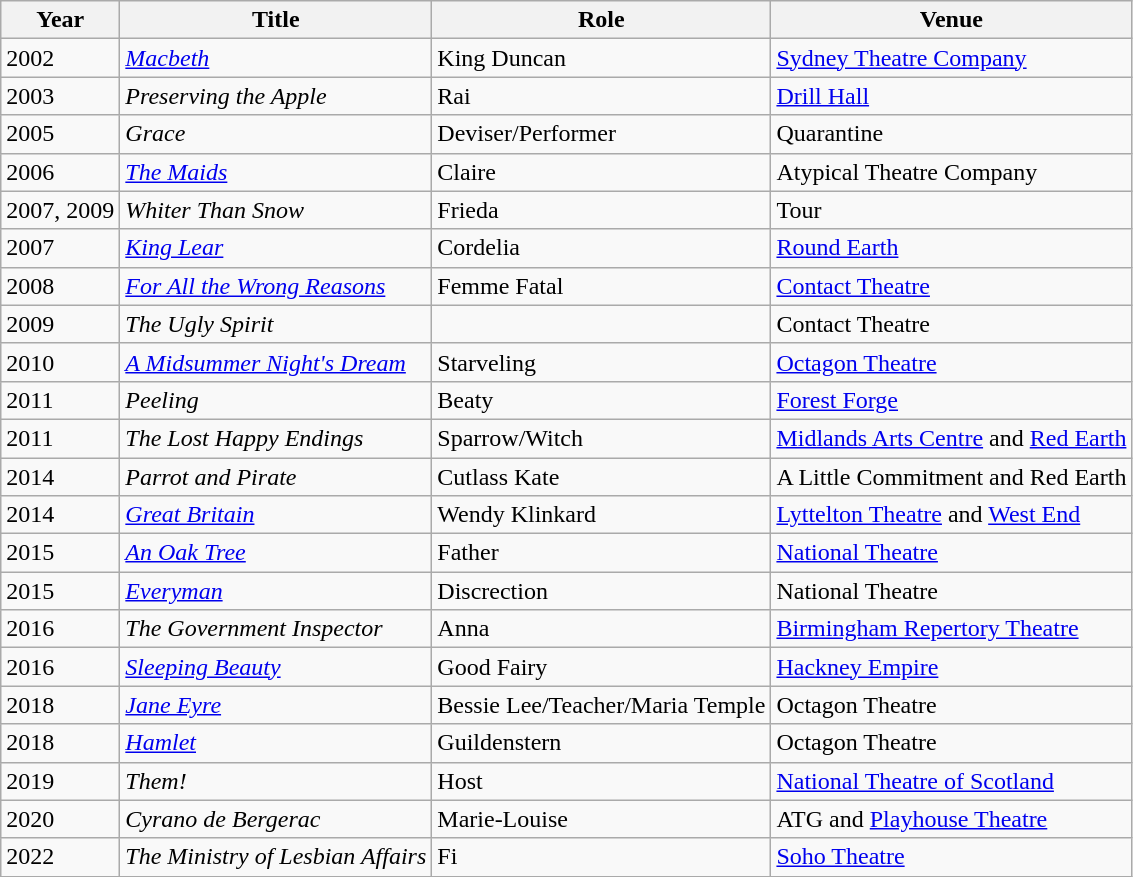<table class="wikitable">
<tr>
<th>Year</th>
<th>Title</th>
<th>Role</th>
<th>Venue</th>
</tr>
<tr>
<td>2002</td>
<td><em><a href='#'>Macbeth</a></em></td>
<td>King Duncan</td>
<td><a href='#'>Sydney Theatre Company</a></td>
</tr>
<tr>
<td>2003</td>
<td><em>Preserving the Apple</em></td>
<td>Rai</td>
<td><a href='#'>Drill Hall</a></td>
</tr>
<tr>
<td>2005</td>
<td><em>Grace</em></td>
<td>Deviser/Performer</td>
<td>Quarantine</td>
</tr>
<tr>
<td>2006</td>
<td><em><a href='#'>The Maids</a></em></td>
<td>Claire</td>
<td>Atypical Theatre Company</td>
</tr>
<tr>
<td>2007, 2009</td>
<td><em>Whiter Than Snow</em></td>
<td>Frieda</td>
<td>Tour</td>
</tr>
<tr>
<td>2007</td>
<td><em><a href='#'>King Lear</a></em></td>
<td>Cordelia</td>
<td><a href='#'>Round Earth</a></td>
</tr>
<tr>
<td>2008</td>
<td><em><a href='#'>For All the Wrong Reasons</a></em></td>
<td>Femme Fatal</td>
<td><a href='#'>Contact Theatre</a></td>
</tr>
<tr>
<td>2009</td>
<td><em>The Ugly Spirit</em></td>
<td></td>
<td>Contact Theatre</td>
</tr>
<tr>
<td>2010</td>
<td><em><a href='#'>A Midsummer Night's Dream</a></em></td>
<td>Starveling</td>
<td><a href='#'>Octagon Theatre</a></td>
</tr>
<tr>
<td>2011</td>
<td><em>Peeling</em></td>
<td>Beaty</td>
<td><a href='#'>Forest Forge</a></td>
</tr>
<tr>
<td>2011</td>
<td><em>The Lost Happy Endings</em></td>
<td>Sparrow/Witch</td>
<td><a href='#'>Midlands Arts Centre</a> and <a href='#'>Red Earth</a></td>
</tr>
<tr>
<td>2014</td>
<td><em>Parrot and Pirate</em></td>
<td>Cutlass Kate</td>
<td>A Little Commitment and Red Earth</td>
</tr>
<tr>
<td>2014</td>
<td><em><a href='#'>Great Britain</a></em></td>
<td>Wendy Klinkard</td>
<td><a href='#'>Lyttelton Theatre</a> and <a href='#'>West End</a></td>
</tr>
<tr>
<td>2015</td>
<td><em><a href='#'>An Oak Tree</a></em></td>
<td>Father</td>
<td><a href='#'>National Theatre</a></td>
</tr>
<tr>
<td>2015</td>
<td><em><a href='#'>Everyman</a></em></td>
<td>Discrection</td>
<td>National Theatre</td>
</tr>
<tr>
<td>2016</td>
<td><em>The Government Inspector</em></td>
<td>Anna</td>
<td><a href='#'>Birmingham Repertory Theatre</a></td>
</tr>
<tr>
<td>2016</td>
<td><em><a href='#'>Sleeping Beauty</a></em></td>
<td>Good Fairy</td>
<td><a href='#'>Hackney Empire</a></td>
</tr>
<tr>
<td>2018</td>
<td><em><a href='#'>Jane Eyre</a></em></td>
<td>Bessie Lee/Teacher/Maria Temple</td>
<td>Octagon Theatre</td>
</tr>
<tr>
<td>2018</td>
<td><em><a href='#'>Hamlet</a></em></td>
<td>Guildenstern</td>
<td>Octagon Theatre</td>
</tr>
<tr>
<td>2019</td>
<td><em>Them!</em></td>
<td>Host</td>
<td><a href='#'>National Theatre of Scotland</a></td>
</tr>
<tr>
<td>2020</td>
<td><em>Cyrano de Bergerac</em></td>
<td>Marie-Louise</td>
<td>ATG and <a href='#'>Playhouse Theatre</a></td>
</tr>
<tr>
<td>2022</td>
<td><em>The Ministry of Lesbian Affairs</em></td>
<td>Fi</td>
<td><a href='#'>Soho Theatre</a></td>
</tr>
</table>
